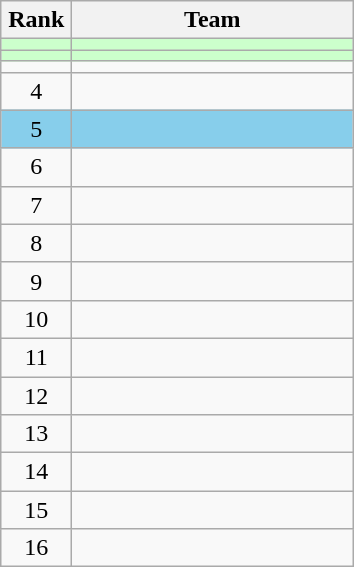<table class="wikitable" style="text-align: center;">
<tr>
<th width=40>Rank</th>
<th width=180>Team</th>
</tr>
<tr bgcolor=#ccffcc>
<td></td>
<td align=left></td>
</tr>
<tr bgcolor=#ccffcc>
<td></td>
<td align=left></td>
</tr>
<tr>
<td></td>
<td align=left></td>
</tr>
<tr>
<td>4</td>
<td align=left></td>
</tr>
<tr bgcolor=skyblue>
<td>5</td>
<td align=left></td>
</tr>
<tr>
<td>6</td>
<td align=left></td>
</tr>
<tr>
<td>7</td>
<td align=left></td>
</tr>
<tr>
<td>8</td>
<td align=left></td>
</tr>
<tr>
<td>9</td>
<td align=left></td>
</tr>
<tr>
<td>10</td>
<td align=left></td>
</tr>
<tr>
<td>11</td>
<td align=left></td>
</tr>
<tr>
<td>12</td>
<td align=left></td>
</tr>
<tr>
<td>13</td>
<td align=left></td>
</tr>
<tr>
<td>14</td>
<td align=left></td>
</tr>
<tr>
<td>15</td>
<td align=left></td>
</tr>
<tr>
<td>16</td>
<td align=left></td>
</tr>
</table>
